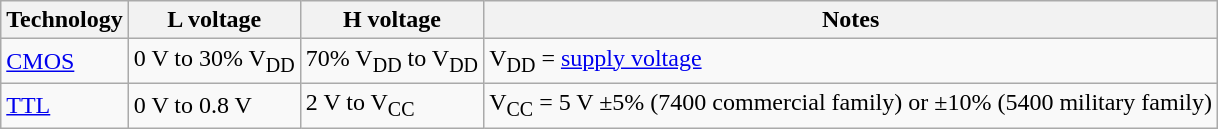<table class="wikitable">
<tr>
<th>Technology</th>
<th>L voltage</th>
<th>H voltage</th>
<th>Notes</th>
</tr>
<tr>
<td><a href='#'>CMOS</a></td>
<td>0 V to 30% V<sub>DD</sub></td>
<td>70% V<sub>DD</sub> to V<sub>DD</sub></td>
<td>V<sub>DD</sub> = <a href='#'>supply voltage</a></td>
</tr>
<tr>
<td><a href='#'>TTL</a></td>
<td>0 V to 0.8 V</td>
<td>2 V to V<sub>CC</sub></td>
<td>V<sub>CC</sub> = 5 V ±5% (7400 commercial family) or ±10% (5400 military family)</td>
</tr>
</table>
